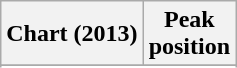<table class="wikitable sortable plainrowheaders" style="text-align:center">
<tr>
<th scope="col">Chart (2013)</th>
<th scope="col">Peak<br> position</th>
</tr>
<tr>
</tr>
<tr>
</tr>
<tr>
</tr>
<tr>
</tr>
<tr>
</tr>
<tr>
</tr>
<tr>
</tr>
</table>
